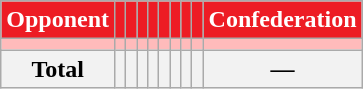<table class="wikitable sortable" style="text-align:center;">
<tr style="color:white">
<th style="background-color:#ED1C24;color:white">Opponent</th>
<th style="background-color:#ED1C24;"></th>
<th style="background-color:#ED1C24;"></th>
<th style="background-color:#ED1C24;"></th>
<th style="background-color:#ED1C24;"></th>
<th style="background-color:#ED1C24;"></th>
<th style="background-color:#ED1C24;"></th>
<th style="background-color:#ED1C24;"></th>
<th style="background-color:#ED1C24;"></th>
<th style="background-color:#ED1C24;color:white">Confederation</th>
</tr>
<tr bgcolor="#ffbbbb">
<td></td>
<td></td>
<td></td>
<td></td>
<td></td>
<td></td>
<td></td>
<td></td>
<td></td>
<td></td>
</tr>
<tr>
<th>Total</th>
<th></th>
<th></th>
<th></th>
<th></th>
<th></th>
<th></th>
<th></th>
<th></th>
<th>—</th>
</tr>
</table>
